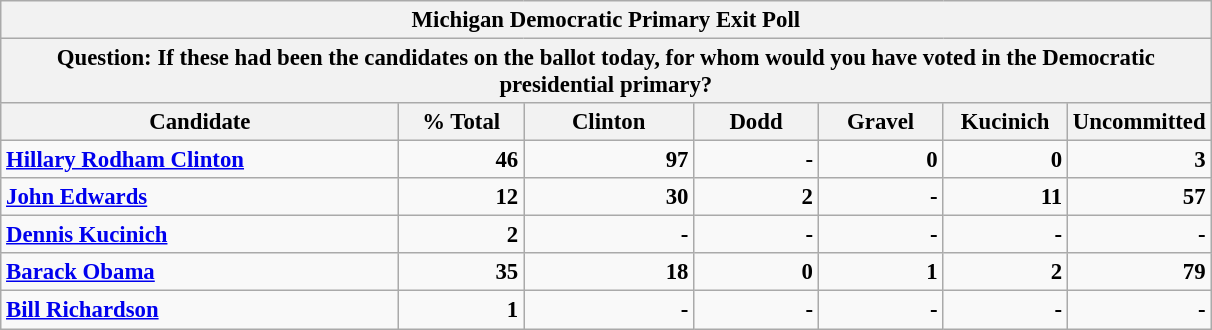<table class="wikitable" style="font-size: 95%; text-align:right;">
<tr>
<th colspan="7">Michigan Democratic Primary Exit Poll</th>
</tr>
<tr>
<th colspan="7">Question: If these had been the candidates on the ballot today, for whom would you have voted in the Democratic presidential primary?</th>
</tr>
<tr>
<th style="width: 17em">Candidate</th>
<th style="width: 5em">% Total</th>
<th style="width: 7em">Clinton</th>
<th style="width: 5em">Dodd</th>
<th style="width: 5em">Gravel</th>
<th style="width: 5em">Kucinich</th>
<th style="width: 5em">Uncommitted</th>
</tr>
<tr>
<td align="left"><strong><a href='#'>Hillary Rodham Clinton</a></strong></td>
<td><strong>46</strong></td>
<td><strong>97</strong></td>
<td><strong>-</strong></td>
<td><strong>0</strong></td>
<td><strong>0</strong></td>
<td><strong>3</strong></td>
</tr>
<tr>
<td align="left"><strong><a href='#'>John Edwards</a></strong></td>
<td><strong>12</strong></td>
<td><strong>30</strong></td>
<td><strong>2</strong></td>
<td><strong>-</strong></td>
<td><strong>11</strong></td>
<td><strong>57</strong></td>
</tr>
<tr>
<td align="left"><strong><a href='#'>Dennis Kucinich</a></strong></td>
<td><strong>2</strong></td>
<td><strong>-</strong></td>
<td><strong>-</strong></td>
<td><strong>-</strong></td>
<td><strong>-</strong></td>
<td><strong>-</strong></td>
</tr>
<tr>
<td align="left"><strong><a href='#'>Barack Obama</a></strong></td>
<td><strong>35</strong></td>
<td><strong>18</strong></td>
<td><strong>0</strong></td>
<td><strong>1</strong></td>
<td><strong>2</strong></td>
<td><strong>79</strong></td>
</tr>
<tr>
<td align="left"><strong><a href='#'>Bill Richardson</a></strong></td>
<td><strong>1</strong></td>
<td><strong>-</strong></td>
<td><strong>-</strong></td>
<td><strong>-</strong></td>
<td><strong>-</strong></td>
<td><strong>-</strong></td>
</tr>
</table>
